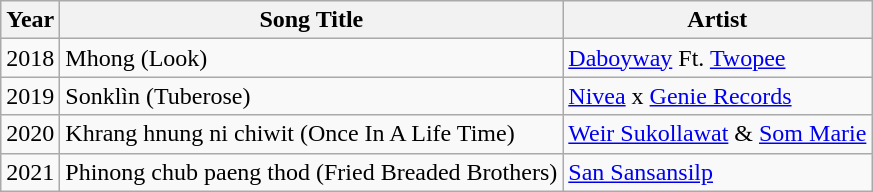<table class="wikitable">
<tr>
<th>Year</th>
<th>Song Title</th>
<th>Artist</th>
</tr>
<tr>
<td>2018</td>
<td>Mhong (Look) </td>
<td><a href='#'>Daboyway</a> Ft. <a href='#'>Twopee</a></td>
</tr>
<tr>
<td>2019</td>
<td>Sonklìn (Tuberose) </td>
<td><a href='#'>Nivea</a> x <a href='#'>Genie Records</a></td>
</tr>
<tr>
<td>2020</td>
<td>Khrang hnung ni chiwit (Once In A Life Time) </td>
<td><a href='#'>Weir Sukollawat</a> & <a href='#'>Som Marie</a></td>
</tr>
<tr>
<td>2021</td>
<td>Phinong chub paeng thod (Fried Breaded Brothers) </td>
<td><a href='#'>San Sansansilp</a></td>
</tr>
</table>
